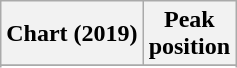<table class="wikitable sortable plainrowheaders" style="text-align:center">
<tr>
<th scope="col">Chart (2019)</th>
<th scope="col">Peak<br>position</th>
</tr>
<tr>
</tr>
<tr>
</tr>
<tr>
</tr>
<tr>
</tr>
<tr>
</tr>
<tr>
</tr>
<tr>
</tr>
<tr>
</tr>
<tr>
</tr>
<tr>
</tr>
<tr>
</tr>
<tr>
</tr>
<tr>
</tr>
<tr>
</tr>
<tr>
</tr>
<tr>
</tr>
<tr>
</tr>
<tr>
</tr>
<tr>
</tr>
<tr>
</tr>
<tr>
</tr>
</table>
